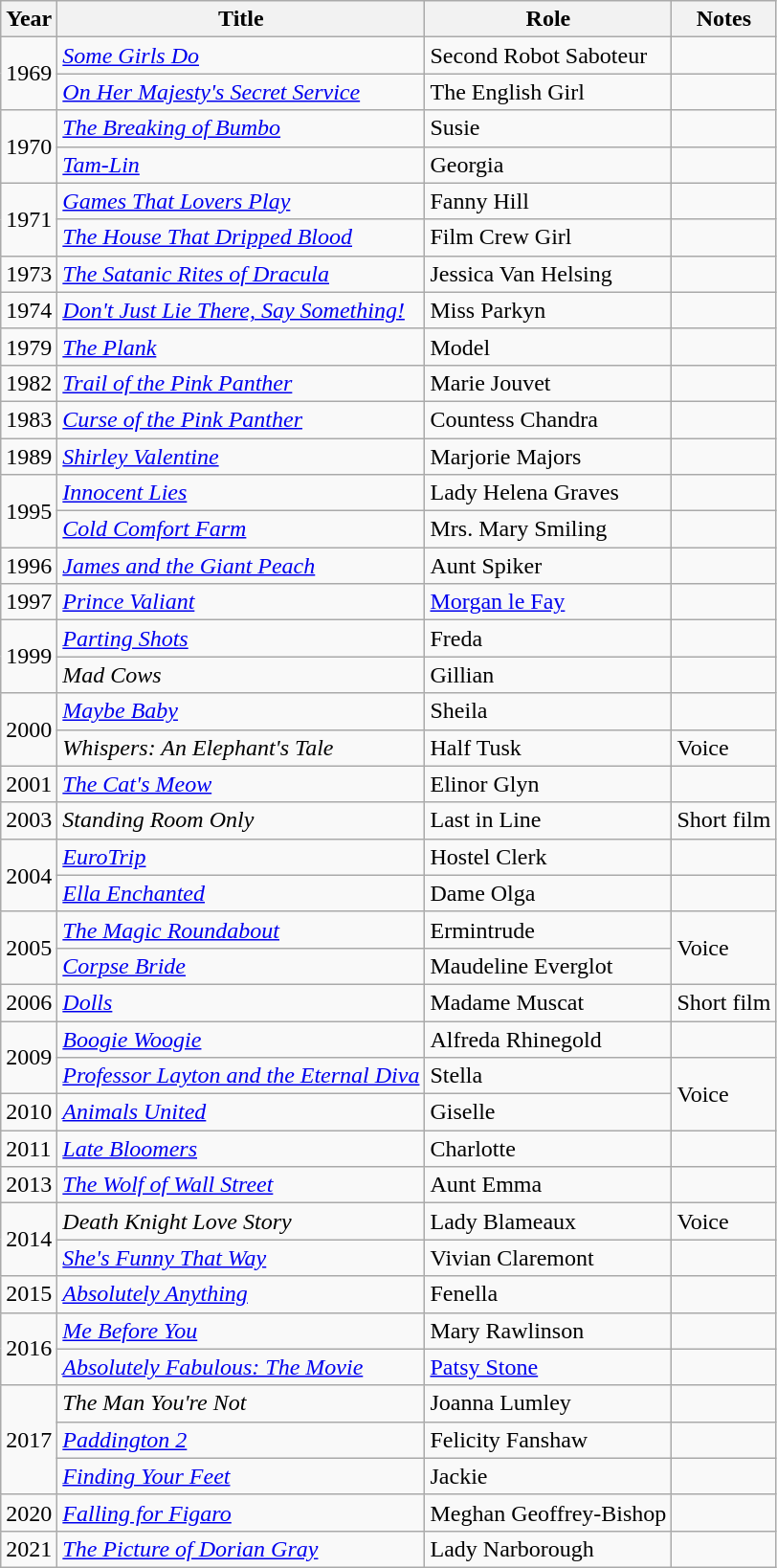<table class="wikitable sortable">
<tr>
<th>Year</th>
<th>Title</th>
<th>Role</th>
<th class="unsortable">Notes</th>
</tr>
<tr>
<td rowspan=2>1969</td>
<td><em><a href='#'>Some Girls Do</a></em></td>
<td>Second Robot Saboteur</td>
<td></td>
</tr>
<tr>
<td><em><a href='#'>On Her Majesty's Secret Service</a></em></td>
<td>The English Girl</td>
<td></td>
</tr>
<tr>
<td rowspan=2>1970</td>
<td><em><a href='#'>The Breaking of Bumbo</a></em></td>
<td>Susie</td>
<td></td>
</tr>
<tr>
<td><em><a href='#'>Tam-Lin</a></em></td>
<td>Georgia</td>
<td></td>
</tr>
<tr>
<td rowspan=2>1971</td>
<td><em><a href='#'>Games That Lovers Play</a></em></td>
<td>Fanny Hill</td>
<td></td>
</tr>
<tr>
<td><em><a href='#'>The House That Dripped Blood</a></em></td>
<td>Film Crew Girl</td>
<td></td>
</tr>
<tr>
<td>1973</td>
<td><em><a href='#'>The Satanic Rites of Dracula</a></em></td>
<td>Jessica Van Helsing</td>
<td></td>
</tr>
<tr>
<td>1974</td>
<td><em><a href='#'>Don't Just Lie There, Say Something!</a></em></td>
<td>Miss Parkyn</td>
<td></td>
</tr>
<tr>
<td>1979</td>
<td><em><a href='#'>The Plank</a></em></td>
<td>Model</td>
<td></td>
</tr>
<tr>
<td>1982</td>
<td><em><a href='#'>Trail of the Pink Panther</a></em></td>
<td>Marie Jouvet</td>
<td></td>
</tr>
<tr>
<td>1983</td>
<td><em><a href='#'>Curse of the Pink Panther</a></em></td>
<td>Countess Chandra</td>
<td></td>
</tr>
<tr>
<td>1989</td>
<td><em><a href='#'>Shirley Valentine</a></em></td>
<td>Marjorie Majors</td>
<td></td>
</tr>
<tr>
<td rowspan=2>1995</td>
<td><em><a href='#'>Innocent Lies</a></em></td>
<td>Lady Helena Graves</td>
<td></td>
</tr>
<tr>
<td><em><a href='#'>Cold Comfort Farm</a></em></td>
<td>Mrs. Mary Smiling</td>
<td></td>
</tr>
<tr>
<td>1996</td>
<td><em><a href='#'>James and the Giant Peach</a></em></td>
<td>Aunt Spiker</td>
<td></td>
</tr>
<tr>
<td>1997</td>
<td><em><a href='#'>Prince Valiant</a></em></td>
<td><a href='#'>Morgan le Fay</a></td>
<td></td>
</tr>
<tr>
<td rowspan=2>1999</td>
<td><em><a href='#'>Parting Shots</a></em></td>
<td>Freda</td>
<td></td>
</tr>
<tr>
<td><em>Mad Cows</em></td>
<td>Gillian</td>
<td></td>
</tr>
<tr>
<td rowspan=2>2000</td>
<td><em><a href='#'>Maybe Baby</a></em></td>
<td>Sheila</td>
<td></td>
</tr>
<tr>
<td><em>Whispers: An Elephant's Tale</em></td>
<td>Half Tusk</td>
<td>Voice</td>
</tr>
<tr>
<td>2001</td>
<td><em><a href='#'>The Cat's Meow</a></em></td>
<td>Elinor Glyn</td>
<td></td>
</tr>
<tr>
<td>2003</td>
<td><em>Standing Room Only</em></td>
<td>Last in Line</td>
<td>Short film</td>
</tr>
<tr>
<td rowspan=2>2004</td>
<td><em><a href='#'>EuroTrip</a></em></td>
<td>Hostel Clerk</td>
<td></td>
</tr>
<tr>
<td><em><a href='#'>Ella Enchanted</a></em></td>
<td>Dame Olga</td>
<td></td>
</tr>
<tr>
<td rowspan=2>2005</td>
<td><em><a href='#'>The Magic Roundabout</a></em></td>
<td>Ermintrude</td>
<td rowspan="2">Voice</td>
</tr>
<tr>
<td><em><a href='#'>Corpse Bride</a></em></td>
<td>Maudeline Everglot</td>
</tr>
<tr>
<td>2006</td>
<td><em><a href='#'>Dolls</a></em></td>
<td>Madame Muscat</td>
<td>Short film</td>
</tr>
<tr>
<td rowspan=2>2009</td>
<td><em><a href='#'>Boogie Woogie</a></em></td>
<td>Alfreda Rhinegold</td>
<td></td>
</tr>
<tr>
<td><em><a href='#'>Professor Layton and the Eternal Diva</a></em></td>
<td>Stella</td>
<td rowspan="2">Voice</td>
</tr>
<tr>
<td>2010</td>
<td><em><a href='#'>Animals United</a></em></td>
<td>Giselle</td>
</tr>
<tr>
<td>2011</td>
<td><em><a href='#'>Late Bloomers</a></em></td>
<td>Charlotte</td>
<td></td>
</tr>
<tr>
<td>2013</td>
<td><em><a href='#'>The Wolf of Wall Street</a></em></td>
<td>Aunt Emma</td>
<td></td>
</tr>
<tr>
<td rowspan=2>2014</td>
<td><em>Death Knight Love Story</em></td>
<td>Lady Blameaux</td>
<td>Voice</td>
</tr>
<tr>
<td><em><a href='#'>She's Funny That Way</a></em></td>
<td>Vivian Claremont</td>
<td></td>
</tr>
<tr>
<td>2015</td>
<td><em><a href='#'>Absolutely Anything</a></em></td>
<td>Fenella</td>
<td></td>
</tr>
<tr>
<td rowspan=2>2016</td>
<td><em><a href='#'>Me Before You</a></em></td>
<td>Mary Rawlinson</td>
<td></td>
</tr>
<tr>
<td><em><a href='#'>Absolutely Fabulous: The Movie</a></em></td>
<td><a href='#'>Patsy Stone</a></td>
<td></td>
</tr>
<tr>
<td rowspan=3>2017</td>
<td><em>The Man You're Not</em></td>
<td>Joanna Lumley</td>
<td></td>
</tr>
<tr>
<td><em><a href='#'>Paddington 2</a></em></td>
<td>Felicity Fanshaw</td>
<td></td>
</tr>
<tr>
<td><em><a href='#'>Finding Your Feet</a></em></td>
<td>Jackie</td>
<td></td>
</tr>
<tr>
<td>2020</td>
<td><em><a href='#'>Falling for Figaro</a></em></td>
<td>Meghan Geoffrey-Bishop</td>
<td></td>
</tr>
<tr>
<td>2021</td>
<td><em><a href='#'>The Picture of Dorian Gray</a></em></td>
<td>Lady Narborough</td>
<td></td>
</tr>
</table>
